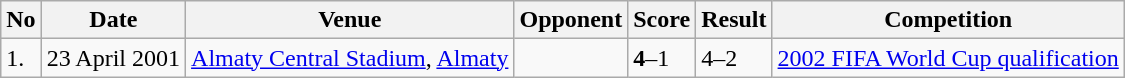<table class="wikitable" style="font-size:100%;">
<tr>
<th>No</th>
<th>Date</th>
<th>Venue</th>
<th>Opponent</th>
<th>Score</th>
<th>Result</th>
<th>Competition</th>
</tr>
<tr>
<td>1.</td>
<td>23 April 2001</td>
<td><a href='#'>Almaty Central Stadium</a>, <a href='#'>Almaty</a></td>
<td></td>
<td><strong>4</strong>–1</td>
<td>4–2</td>
<td><a href='#'>2002 FIFA World Cup qualification</a></td>
</tr>
</table>
